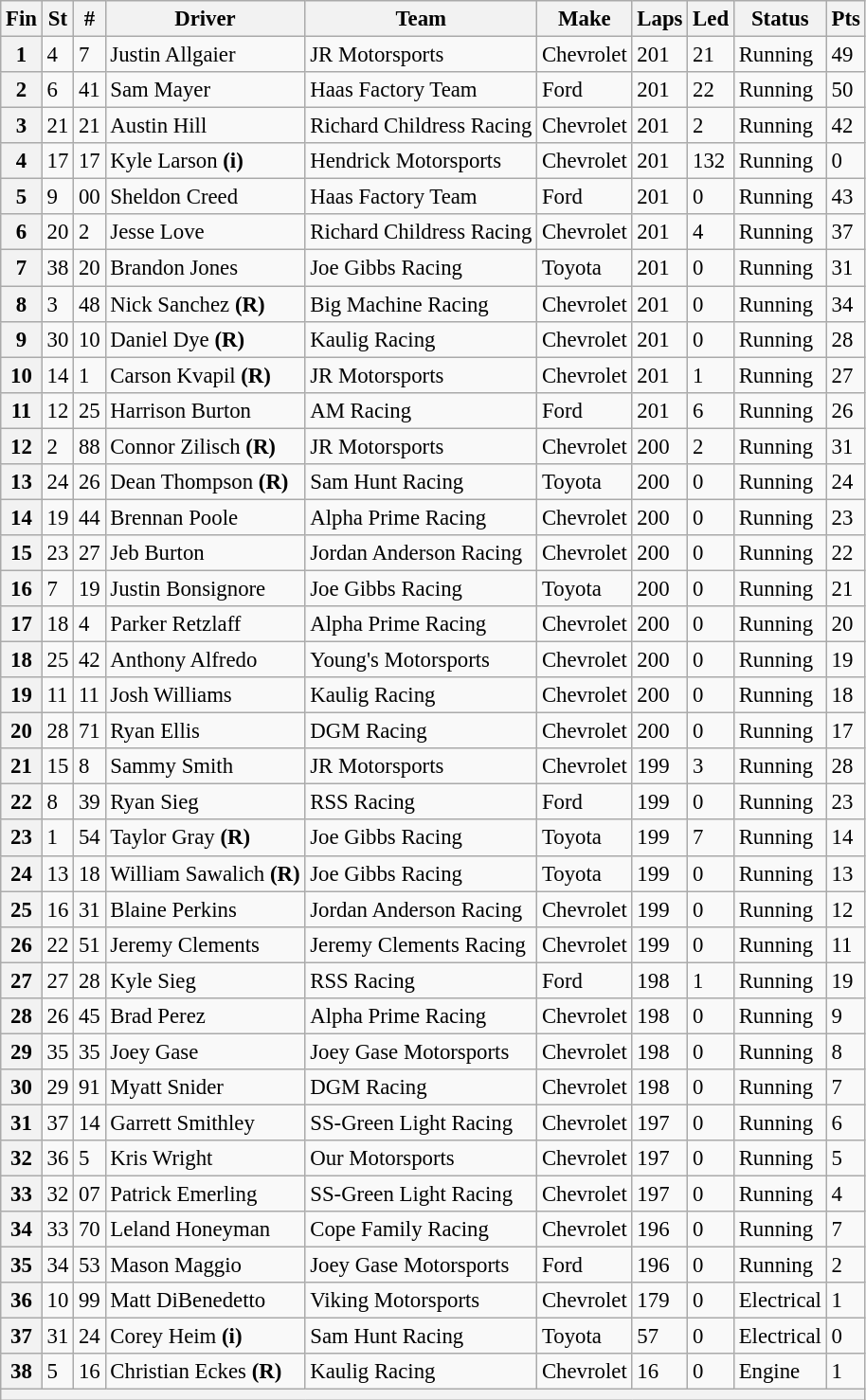<table class="wikitable" style="font-size:95%">
<tr>
<th>Fin</th>
<th>St</th>
<th>#</th>
<th>Driver</th>
<th>Team</th>
<th>Make</th>
<th>Laps</th>
<th>Led</th>
<th>Status</th>
<th>Pts</th>
</tr>
<tr>
<th>1</th>
<td>4</td>
<td>7</td>
<td>Justin Allgaier</td>
<td>JR Motorsports</td>
<td>Chevrolet</td>
<td>201</td>
<td>21</td>
<td>Running</td>
<td>49</td>
</tr>
<tr>
<th>2</th>
<td>6</td>
<td>41</td>
<td>Sam Mayer</td>
<td>Haas Factory Team</td>
<td>Ford</td>
<td>201</td>
<td>22</td>
<td>Running</td>
<td>50</td>
</tr>
<tr>
<th>3</th>
<td>21</td>
<td>21</td>
<td>Austin Hill</td>
<td>Richard Childress Racing</td>
<td>Chevrolet</td>
<td>201</td>
<td>2</td>
<td>Running</td>
<td>42</td>
</tr>
<tr>
<th>4</th>
<td>17</td>
<td>17</td>
<td>Kyle Larson <strong>(i)</strong></td>
<td>Hendrick Motorsports</td>
<td>Chevrolet</td>
<td>201</td>
<td>132</td>
<td>Running</td>
<td>0</td>
</tr>
<tr>
<th>5</th>
<td>9</td>
<td>00</td>
<td>Sheldon Creed</td>
<td>Haas Factory Team</td>
<td>Ford</td>
<td>201</td>
<td>0</td>
<td>Running</td>
<td>43</td>
</tr>
<tr>
<th>6</th>
<td>20</td>
<td>2</td>
<td>Jesse Love</td>
<td>Richard Childress Racing</td>
<td>Chevrolet</td>
<td>201</td>
<td>4</td>
<td>Running</td>
<td>37</td>
</tr>
<tr>
<th>7</th>
<td>38</td>
<td>20</td>
<td>Brandon Jones</td>
<td>Joe Gibbs Racing</td>
<td>Toyota</td>
<td>201</td>
<td>0</td>
<td>Running</td>
<td>31</td>
</tr>
<tr>
<th>8</th>
<td>3</td>
<td>48</td>
<td>Nick Sanchez <strong>(R)</strong></td>
<td>Big Machine Racing</td>
<td>Chevrolet</td>
<td>201</td>
<td>0</td>
<td>Running</td>
<td>34</td>
</tr>
<tr>
<th>9</th>
<td>30</td>
<td>10</td>
<td>Daniel Dye <strong>(R)</strong></td>
<td>Kaulig Racing</td>
<td>Chevrolet</td>
<td>201</td>
<td>0</td>
<td>Running</td>
<td>28</td>
</tr>
<tr>
<th>10</th>
<td>14</td>
<td>1</td>
<td>Carson Kvapil <strong>(R)</strong></td>
<td>JR Motorsports</td>
<td>Chevrolet</td>
<td>201</td>
<td>1</td>
<td>Running</td>
<td>27</td>
</tr>
<tr>
<th>11</th>
<td>12</td>
<td>25</td>
<td>Harrison Burton</td>
<td>AM Racing</td>
<td>Ford</td>
<td>201</td>
<td>6</td>
<td>Running</td>
<td>26</td>
</tr>
<tr>
<th>12</th>
<td>2</td>
<td>88</td>
<td>Connor Zilisch <strong>(R)</strong></td>
<td>JR Motorsports</td>
<td>Chevrolet</td>
<td>200</td>
<td>2</td>
<td>Running</td>
<td>31</td>
</tr>
<tr>
<th>13</th>
<td>24</td>
<td>26</td>
<td>Dean Thompson <strong>(R)</strong></td>
<td>Sam Hunt Racing</td>
<td>Toyota</td>
<td>200</td>
<td>0</td>
<td>Running</td>
<td>24</td>
</tr>
<tr>
<th>14</th>
<td>19</td>
<td>44</td>
<td>Brennan Poole</td>
<td>Alpha Prime Racing</td>
<td>Chevrolet</td>
<td>200</td>
<td>0</td>
<td>Running</td>
<td>23</td>
</tr>
<tr>
<th>15</th>
<td>23</td>
<td>27</td>
<td>Jeb Burton</td>
<td>Jordan Anderson Racing</td>
<td>Chevrolet</td>
<td>200</td>
<td>0</td>
<td>Running</td>
<td>22</td>
</tr>
<tr>
<th>16</th>
<td>7</td>
<td>19</td>
<td>Justin Bonsignore</td>
<td>Joe Gibbs Racing</td>
<td>Toyota</td>
<td>200</td>
<td>0</td>
<td>Running</td>
<td>21</td>
</tr>
<tr>
<th>17</th>
<td>18</td>
<td>4</td>
<td>Parker Retzlaff</td>
<td>Alpha Prime Racing</td>
<td>Chevrolet</td>
<td>200</td>
<td>0</td>
<td>Running</td>
<td>20</td>
</tr>
<tr>
<th>18</th>
<td>25</td>
<td>42</td>
<td>Anthony Alfredo</td>
<td>Young's Motorsports</td>
<td>Chevrolet</td>
<td>200</td>
<td>0</td>
<td>Running</td>
<td>19</td>
</tr>
<tr>
<th>19</th>
<td>11</td>
<td>11</td>
<td>Josh Williams</td>
<td>Kaulig Racing</td>
<td>Chevrolet</td>
<td>200</td>
<td>0</td>
<td>Running</td>
<td>18</td>
</tr>
<tr>
<th>20</th>
<td>28</td>
<td>71</td>
<td>Ryan Ellis</td>
<td>DGM Racing</td>
<td>Chevrolet</td>
<td>200</td>
<td>0</td>
<td>Running</td>
<td>17</td>
</tr>
<tr>
<th>21</th>
<td>15</td>
<td>8</td>
<td>Sammy Smith</td>
<td>JR Motorsports</td>
<td>Chevrolet</td>
<td>199</td>
<td>3</td>
<td>Running</td>
<td>28</td>
</tr>
<tr>
<th>22</th>
<td>8</td>
<td>39</td>
<td>Ryan Sieg</td>
<td>RSS Racing</td>
<td>Ford</td>
<td>199</td>
<td>0</td>
<td>Running</td>
<td>23</td>
</tr>
<tr>
<th>23</th>
<td>1</td>
<td>54</td>
<td>Taylor Gray <strong>(R)</strong></td>
<td>Joe Gibbs Racing</td>
<td>Toyota</td>
<td>199</td>
<td>7</td>
<td>Running</td>
<td>14</td>
</tr>
<tr>
<th>24</th>
<td>13</td>
<td>18</td>
<td>William Sawalich <strong>(R)</strong></td>
<td>Joe Gibbs Racing</td>
<td>Toyota</td>
<td>199</td>
<td>0</td>
<td>Running</td>
<td>13</td>
</tr>
<tr>
<th>25</th>
<td>16</td>
<td>31</td>
<td>Blaine Perkins</td>
<td>Jordan Anderson Racing</td>
<td>Chevrolet</td>
<td>199</td>
<td>0</td>
<td>Running</td>
<td>12</td>
</tr>
<tr>
<th>26</th>
<td>22</td>
<td>51</td>
<td>Jeremy Clements</td>
<td>Jeremy Clements Racing</td>
<td>Chevrolet</td>
<td>199</td>
<td>0</td>
<td>Running</td>
<td>11</td>
</tr>
<tr>
<th>27</th>
<td>27</td>
<td>28</td>
<td>Kyle Sieg</td>
<td>RSS Racing</td>
<td>Ford</td>
<td>198</td>
<td>1</td>
<td>Running</td>
<td>19</td>
</tr>
<tr>
<th>28</th>
<td>26</td>
<td>45</td>
<td>Brad Perez</td>
<td>Alpha Prime Racing</td>
<td>Chevrolet</td>
<td>198</td>
<td>0</td>
<td>Running</td>
<td>9</td>
</tr>
<tr>
<th>29</th>
<td>35</td>
<td>35</td>
<td>Joey Gase</td>
<td>Joey Gase Motorsports</td>
<td>Chevrolet</td>
<td>198</td>
<td>0</td>
<td>Running</td>
<td>8</td>
</tr>
<tr>
<th>30</th>
<td>29</td>
<td>91</td>
<td>Myatt Snider</td>
<td>DGM Racing</td>
<td>Chevrolet</td>
<td>198</td>
<td>0</td>
<td>Running</td>
<td>7</td>
</tr>
<tr>
<th>31</th>
<td>37</td>
<td>14</td>
<td>Garrett Smithley</td>
<td>SS-Green Light Racing</td>
<td>Chevrolet</td>
<td>197</td>
<td>0</td>
<td>Running</td>
<td>6</td>
</tr>
<tr>
<th>32</th>
<td>36</td>
<td>5</td>
<td>Kris Wright</td>
<td>Our Motorsports</td>
<td>Chevrolet</td>
<td>197</td>
<td>0</td>
<td>Running</td>
<td>5</td>
</tr>
<tr>
<th>33</th>
<td>32</td>
<td>07</td>
<td>Patrick Emerling</td>
<td>SS-Green Light Racing</td>
<td>Chevrolet</td>
<td>197</td>
<td>0</td>
<td>Running</td>
<td>4</td>
</tr>
<tr>
<th>34</th>
<td>33</td>
<td>70</td>
<td>Leland Honeyman</td>
<td>Cope Family Racing</td>
<td>Chevrolet</td>
<td>196</td>
<td>0</td>
<td>Running</td>
<td>7</td>
</tr>
<tr>
<th>35</th>
<td>34</td>
<td>53</td>
<td>Mason Maggio</td>
<td>Joey Gase Motorsports</td>
<td>Ford</td>
<td>196</td>
<td>0</td>
<td>Running</td>
<td>2</td>
</tr>
<tr>
<th>36</th>
<td>10</td>
<td>99</td>
<td>Matt DiBenedetto</td>
<td>Viking Motorsports</td>
<td>Chevrolet</td>
<td>179</td>
<td>0</td>
<td>Electrical</td>
<td>1</td>
</tr>
<tr>
<th>37</th>
<td>31</td>
<td>24</td>
<td>Corey Heim <strong>(i)</strong></td>
<td>Sam Hunt Racing</td>
<td>Toyota</td>
<td>57</td>
<td>0</td>
<td>Electrical</td>
<td>0</td>
</tr>
<tr>
<th>38</th>
<td>5</td>
<td>16</td>
<td>Christian Eckes <strong>(R)</strong></td>
<td>Kaulig Racing</td>
<td>Chevrolet</td>
<td>16</td>
<td>0</td>
<td>Engine</td>
<td>1</td>
</tr>
<tr>
<th colspan="10"></th>
</tr>
</table>
